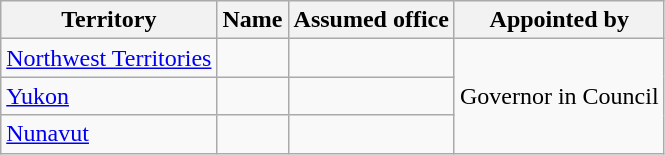<table class="wikitable sortable">
<tr>
<th align="left">Territory</th>
<th align="left">Name</th>
<th>Assumed office</th>
<th>Appointed by</th>
</tr>
<tr>
<td> <a href='#'>Northwest Territories</a></td>
<td></td>
<td></td>
<td rowspan="3">Governor in Council</td>
</tr>
<tr>
<td> <a href='#'>Yukon</a></td>
<td></td>
<td></td>
</tr>
<tr>
<td> <a href='#'>Nunavut</a></td>
<td></td>
<td></td>
</tr>
</table>
